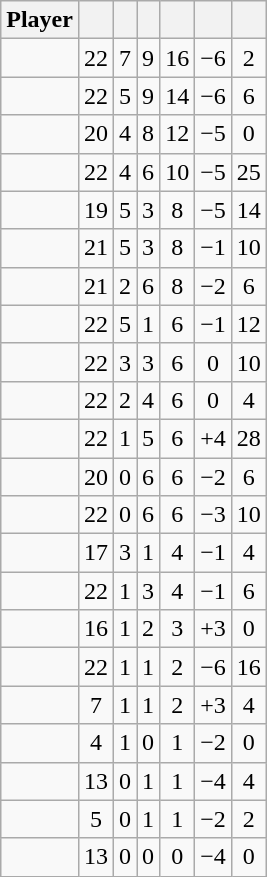<table class="wikitable sortable" style="text-align:center;">
<tr>
<th>Player</th>
<th></th>
<th></th>
<th></th>
<th></th>
<th data-sort-type="number"></th>
<th></th>
</tr>
<tr>
<td></td>
<td>22</td>
<td>7</td>
<td>9</td>
<td>16</td>
<td>−6</td>
<td>2</td>
</tr>
<tr>
<td></td>
<td>22</td>
<td>5</td>
<td>9</td>
<td>14</td>
<td>−6</td>
<td>6</td>
</tr>
<tr>
<td></td>
<td>20</td>
<td>4</td>
<td>8</td>
<td>12</td>
<td>−5</td>
<td>0</td>
</tr>
<tr>
<td></td>
<td>22</td>
<td>4</td>
<td>6</td>
<td>10</td>
<td>−5</td>
<td>25</td>
</tr>
<tr>
<td></td>
<td>19</td>
<td>5</td>
<td>3</td>
<td>8</td>
<td>−5</td>
<td>14</td>
</tr>
<tr>
<td></td>
<td>21</td>
<td>5</td>
<td>3</td>
<td>8</td>
<td>−1</td>
<td>10</td>
</tr>
<tr>
<td></td>
<td>21</td>
<td>2</td>
<td>6</td>
<td>8</td>
<td>−2</td>
<td>6</td>
</tr>
<tr>
<td></td>
<td>22</td>
<td>5</td>
<td>1</td>
<td>6</td>
<td>−1</td>
<td>12</td>
</tr>
<tr>
<td></td>
<td>22</td>
<td>3</td>
<td>3</td>
<td>6</td>
<td>0</td>
<td>10</td>
</tr>
<tr>
<td></td>
<td>22</td>
<td>2</td>
<td>4</td>
<td>6</td>
<td>0</td>
<td>4</td>
</tr>
<tr>
<td></td>
<td>22</td>
<td>1</td>
<td>5</td>
<td>6</td>
<td>+4</td>
<td>28</td>
</tr>
<tr>
<td></td>
<td>20</td>
<td>0</td>
<td>6</td>
<td>6</td>
<td>−2</td>
<td>6</td>
</tr>
<tr>
<td></td>
<td>22</td>
<td>0</td>
<td>6</td>
<td>6</td>
<td>−3</td>
<td>10</td>
</tr>
<tr>
<td></td>
<td>17</td>
<td>3</td>
<td>1</td>
<td>4</td>
<td>−1</td>
<td>4</td>
</tr>
<tr>
<td></td>
<td>22</td>
<td>1</td>
<td>3</td>
<td>4</td>
<td>−1</td>
<td>6</td>
</tr>
<tr>
<td></td>
<td>16</td>
<td>1</td>
<td>2</td>
<td>3</td>
<td>+3</td>
<td>0</td>
</tr>
<tr>
<td></td>
<td>22</td>
<td>1</td>
<td>1</td>
<td>2</td>
<td>−6</td>
<td>16</td>
</tr>
<tr>
<td></td>
<td>7</td>
<td>1</td>
<td>1</td>
<td>2</td>
<td>+3</td>
<td>4</td>
</tr>
<tr>
<td></td>
<td>4</td>
<td>1</td>
<td>0</td>
<td>1</td>
<td>−2</td>
<td>0</td>
</tr>
<tr>
<td></td>
<td>13</td>
<td>0</td>
<td>1</td>
<td>1</td>
<td>−4</td>
<td>4</td>
</tr>
<tr>
<td></td>
<td>5</td>
<td>0</td>
<td>1</td>
<td>1</td>
<td>−2</td>
<td>2</td>
</tr>
<tr>
<td></td>
<td>13</td>
<td>0</td>
<td>0</td>
<td>0</td>
<td>−4</td>
<td>0</td>
</tr>
</table>
